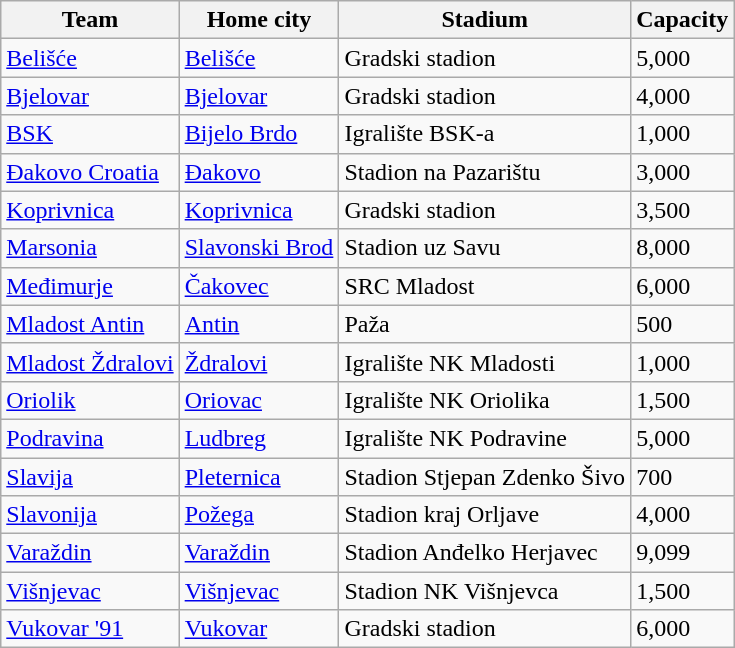<table class="wikitable sortable">
<tr>
<th>Team</th>
<th>Home city</th>
<th>Stadium</th>
<th>Capacity</th>
</tr>
<tr>
<td><a href='#'>Belišće</a></td>
<td><a href='#'>Belišće</a></td>
<td>Gradski stadion</td>
<td>5,000</td>
</tr>
<tr>
<td><a href='#'>Bjelovar</a></td>
<td><a href='#'>Bjelovar</a></td>
<td>Gradski stadion</td>
<td>4,000</td>
</tr>
<tr>
<td><a href='#'>BSK</a></td>
<td><a href='#'>Bijelo Brdo</a></td>
<td>Igralište BSK-a</td>
<td>1,000</td>
</tr>
<tr>
<td><a href='#'>Đakovo Croatia</a></td>
<td><a href='#'>Đakovo</a></td>
<td>Stadion na Pazarištu</td>
<td>3,000</td>
</tr>
<tr>
<td><a href='#'>Koprivnica</a></td>
<td><a href='#'>Koprivnica</a></td>
<td>Gradski stadion</td>
<td>3,500</td>
</tr>
<tr>
<td><a href='#'>Marsonia</a></td>
<td><a href='#'>Slavonski Brod</a></td>
<td>Stadion uz Savu</td>
<td>8,000</td>
</tr>
<tr>
<td><a href='#'>Međimurje</a></td>
<td><a href='#'>Čakovec</a></td>
<td>SRC Mladost</td>
<td>6,000</td>
</tr>
<tr>
<td><a href='#'>Mladost Antin</a></td>
<td><a href='#'>Antin</a></td>
<td>Paža</td>
<td>500</td>
</tr>
<tr>
<td><a href='#'>Mladost Ždralovi</a></td>
<td><a href='#'>Ždralovi</a></td>
<td>Igralište NK Mladosti</td>
<td>1,000</td>
</tr>
<tr>
<td><a href='#'>Oriolik</a></td>
<td><a href='#'>Oriovac</a></td>
<td>Igralište NK Oriolika</td>
<td>1,500</td>
</tr>
<tr>
<td><a href='#'>Podravina</a></td>
<td><a href='#'>Ludbreg</a></td>
<td>Igralište NK Podravine</td>
<td>5,000</td>
</tr>
<tr>
<td><a href='#'>Slavija</a></td>
<td><a href='#'>Pleternica</a></td>
<td>Stadion Stjepan Zdenko Šivo</td>
<td>700</td>
</tr>
<tr>
<td><a href='#'>Slavonija</a></td>
<td><a href='#'>Požega</a></td>
<td>Stadion kraj Orljave</td>
<td>4,000</td>
</tr>
<tr>
<td><a href='#'>Varaždin</a></td>
<td><a href='#'>Varaždin</a></td>
<td>Stadion Anđelko Herjavec</td>
<td>9,099</td>
</tr>
<tr>
<td><a href='#'>Višnjevac</a></td>
<td><a href='#'>Višnjevac</a></td>
<td>Stadion NK Višnjevca</td>
<td>1,500</td>
</tr>
<tr>
<td><a href='#'>Vukovar '91</a></td>
<td><a href='#'>Vukovar</a></td>
<td>Gradski stadion</td>
<td>6,000</td>
</tr>
</table>
